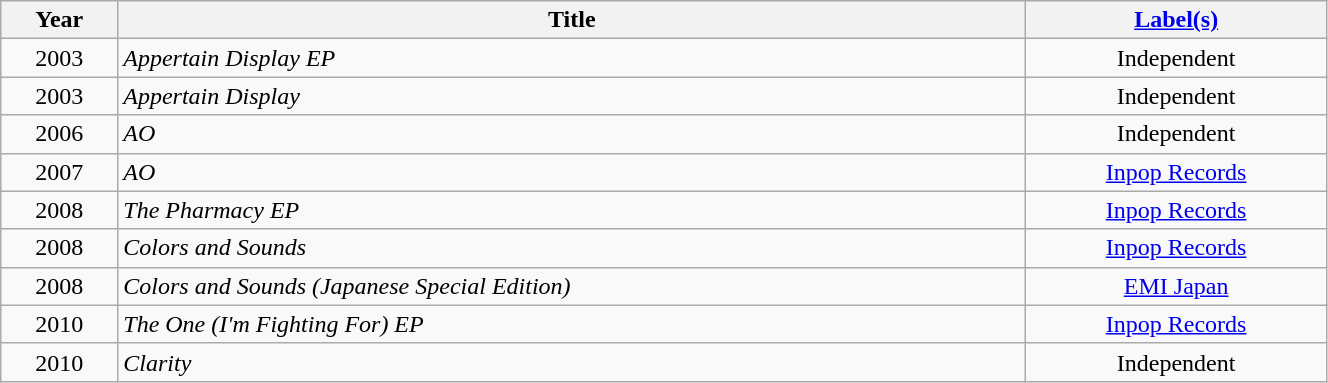<table class="wikitable" width="70%">
<tr>
<th>Year</th>
<th>Title</th>
<th><a href='#'>Label(s)</a></th>
</tr>
<tr>
<td align="center">2003</td>
<td align="left"><em>Appertain Display EP</em></td>
<td align="center">Independent</td>
</tr>
<tr>
<td align="center">2003</td>
<td align="left"><em>Appertain Display</em></td>
<td align="center">Independent</td>
</tr>
<tr>
<td align="center">2006</td>
<td align="left"><em>AO</em></td>
<td align="center">Independent</td>
</tr>
<tr>
<td align="center">2007</td>
<td align="left"><em>AO</em></td>
<td align="center"><a href='#'>Inpop Records</a></td>
</tr>
<tr>
<td align="center">2008</td>
<td align="left"><em>The Pharmacy EP</em></td>
<td align="center"><a href='#'>Inpop Records</a></td>
</tr>
<tr>
<td align="center">2008</td>
<td align="left"><em>Colors and Sounds</em></td>
<td align="center"><a href='#'>Inpop Records</a></td>
</tr>
<tr>
<td align="center">2008</td>
<td align="left"><em>Colors and Sounds (Japanese Special Edition)</em></td>
<td align="center"><a href='#'>EMI Japan</a></td>
</tr>
<tr>
<td align="center">2010</td>
<td align="left"><em>The One (I'm Fighting For) EP</em></td>
<td align="center"><a href='#'>Inpop Records</a></td>
</tr>
<tr>
<td align="center">2010</td>
<td align="left"><em>Clarity</em></td>
<td align="center">Independent</td>
</tr>
</table>
